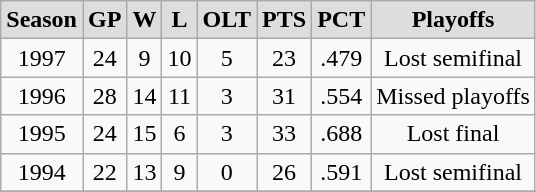<table class="wikitable">
<tr align="center"  bgcolor="#dddddd">
<td><strong>Season</strong></td>
<td><strong>GP</strong></td>
<td><strong>W</strong></td>
<td><strong>L</strong></td>
<td><strong>OLT</strong></td>
<td><strong>PTS</strong></td>
<td><strong>PCT</strong></td>
<td><strong>Playoffs</strong></td>
</tr>
<tr align="center">
<td>1997</td>
<td>24</td>
<td>9</td>
<td>10</td>
<td>5</td>
<td>23</td>
<td>.479</td>
<td>Lost semifinal</td>
</tr>
<tr align="center">
<td>1996</td>
<td>28</td>
<td>14</td>
<td>11</td>
<td>3</td>
<td>31</td>
<td>.554</td>
<td>Missed playoffs</td>
</tr>
<tr align="center">
<td>1995</td>
<td>24</td>
<td>15</td>
<td>6</td>
<td>3</td>
<td>33</td>
<td>.688</td>
<td>Lost final</td>
</tr>
<tr align="center">
<td>1994</td>
<td>22</td>
<td>13</td>
<td>9</td>
<td>0</td>
<td>26</td>
<td>.591</td>
<td>Lost semifinal</td>
</tr>
<tr align="center">
</tr>
</table>
